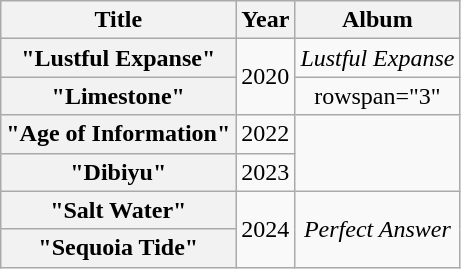<table class="wikitable plainrowheaders" style="text-align:center;">
<tr>
<th - scope="col">Title</th>
<th scope="col">Year</th>
<th scope="col">Album</th>
</tr>
<tr>
<th scope="row">"Lustful Expanse"</th>
<td rowspan="2">2020</td>
<td><em>Lustful Expanse</em></td>
</tr>
<tr>
<th scope="row">"Limestone"</th>
<td>rowspan="3"  </td>
</tr>
<tr>
<th scope="row">"Age of Information"</th>
<td>2022</td>
</tr>
<tr>
<th scope="row">"Dibiyu"<br></th>
<td>2023</td>
</tr>
<tr>
<th scope="row">"Salt Water"</th>
<td rowspan="2">2024</td>
<td rowspan="2"><em>Perfect Answer</em></td>
</tr>
<tr>
<th scope="row">"Sequoia Tide" </th>
</tr>
</table>
